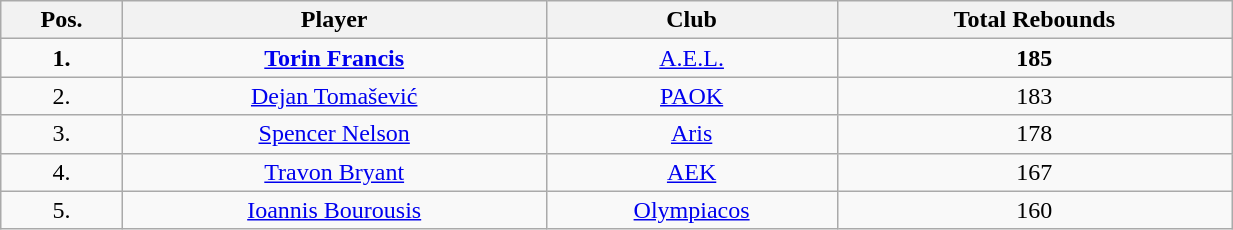<table class="wikitable" style="text-align: center;" width="65%">
<tr>
<th>Pos.</th>
<th>Player</th>
<th>Club</th>
<th>Total Rebounds</th>
</tr>
<tr>
<td align="center"><strong>1.</strong></td>
<td> <strong><a href='#'>Torin Francis</a></strong></td>
<td><a href='#'>A.E.L.</a></td>
<td align="center"><strong>185</strong></td>
</tr>
<tr>
<td align="center">2.</td>
<td> <a href='#'>Dejan Tomašević</a></td>
<td><a href='#'>PAOK</a></td>
<td align="center">183</td>
</tr>
<tr .=>
<td align="center">3.</td>
<td> <a href='#'>Spencer Nelson</a></td>
<td><a href='#'>Aris</a></td>
<td align="center">178</td>
</tr>
<tr>
<td align="center">4.</td>
<td> <a href='#'>Travon Bryant</a></td>
<td><a href='#'>AEK</a></td>
<td align="center">167</td>
</tr>
<tr>
<td align="center">5.</td>
<td> <a href='#'>Ioannis Bourousis</a></td>
<td><a href='#'>Olympiacos</a></td>
<td align="center">160</td>
</tr>
</table>
